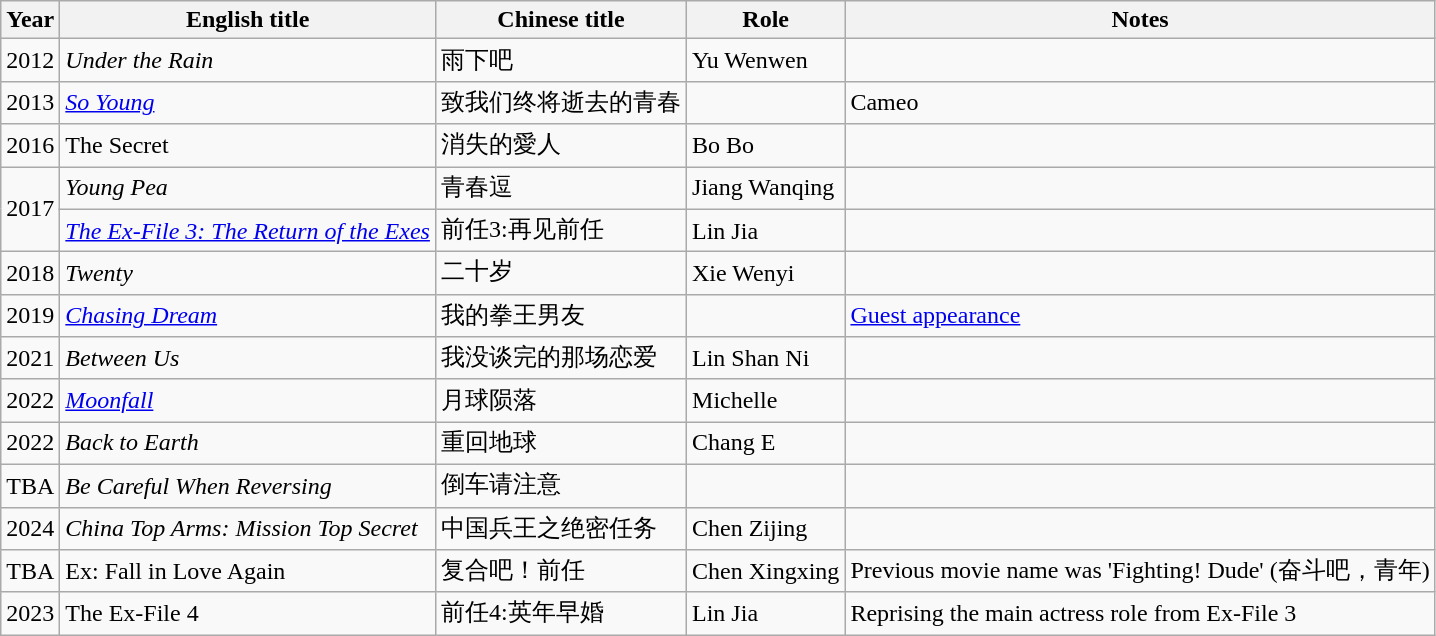<table class="wikitable">
<tr>
<th>Year</th>
<th>English title</th>
<th>Chinese title</th>
<th>Role</th>
<th>Notes</th>
</tr>
<tr>
<td>2012</td>
<td><em>Under the Rain</em></td>
<td>雨下吧</td>
<td>Yu Wenwen</td>
<td></td>
</tr>
<tr>
<td>2013</td>
<td><em><a href='#'>So Young</a></em></td>
<td>致我们终将逝去的青春</td>
<td></td>
<td>Cameo</td>
</tr>
<tr>
<td>2016</td>
<td>The Secret</td>
<td>消失的愛人</td>
<td>Bo Bo</td>
<td></td>
</tr>
<tr>
<td rowspan=2>2017</td>
<td><em>Young Pea</em></td>
<td>青春逗</td>
<td>Jiang Wanqing</td>
<td></td>
</tr>
<tr>
<td><em><a href='#'>The Ex-File 3: The Return of the Exes</a></em></td>
<td>前任3:再见前任</td>
<td>Lin Jia</td>
<td></td>
</tr>
<tr>
<td>2018</td>
<td><em>Twenty</em></td>
<td>二十岁</td>
<td>Xie Wenyi</td>
<td></td>
</tr>
<tr>
<td>2019</td>
<td><em><a href='#'>Chasing Dream</a></em></td>
<td>我的拳王男友</td>
<td></td>
<td><a href='#'>Guest appearance</a></td>
</tr>
<tr>
<td>2021</td>
<td><em>Between Us</em></td>
<td>我没谈完的那场恋爱</td>
<td>Lin Shan Ni</td>
<td></td>
</tr>
<tr>
<td>2022</td>
<td><a href='#'><em>Moonfall</em></a></td>
<td>月球陨落</td>
<td>Michelle</td>
<td></td>
</tr>
<tr>
<td>2022</td>
<td><em>Back to Earth</em></td>
<td>重回地球</td>
<td>Chang E</td>
<td></td>
</tr>
<tr>
<td>TBA</td>
<td><em>Be Careful When Reversing</em></td>
<td>倒车请注意</td>
<td></td>
<td></td>
</tr>
<tr>
<td>2024</td>
<td><em>China Top Arms: Mission Top Secret</em></td>
<td>中国兵王之绝密任务</td>
<td>Chen Zijing</td>
<td></td>
</tr>
<tr>
<td>TBA</td>
<td>Ex: Fall in Love Again</td>
<td>复合吧！前任</td>
<td>Chen Xingxing</td>
<td>Previous movie name was 'Fighting! Dude' (奋斗吧，青年)</td>
</tr>
<tr>
<td>2023</td>
<td>The Ex-File 4</td>
<td>前任4:英年早婚</td>
<td>Lin Jia</td>
<td>Reprising the main actress role from Ex-File 3</td>
</tr>
</table>
